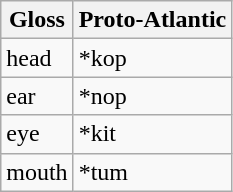<table class="wikitable">
<tr>
<th>Gloss</th>
<th>Proto-Atlantic</th>
</tr>
<tr>
<td>head</td>
<td>*kop</td>
</tr>
<tr>
<td>ear</td>
<td>*nop</td>
</tr>
<tr>
<td>eye</td>
<td>*kit</td>
</tr>
<tr>
<td>mouth</td>
<td>*tum</td>
</tr>
</table>
